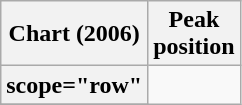<table class="wikitable plainrowheaders">
<tr>
<th scope="col">Chart (2006)</th>
<th scope="col">Peak<br>position</th>
</tr>
<tr>
<th>scope="row" </th>
</tr>
<tr>
</tr>
</table>
